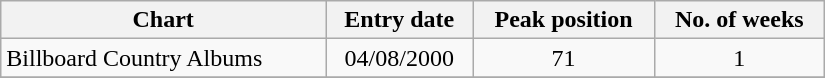<table border=1 cellspacing=0 cellpadding=2 width="550px" class="wikitable">
<tr>
<th align="center">Chart</th>
<th align="center">Entry date</th>
<th align="center">Peak position</th>
<th align="center">No. of weeks</th>
</tr>
<tr>
<td align="left">Billboard Country Albums</td>
<td align="center">04/08/2000</td>
<td align="center">71</td>
<td align="center">1</td>
</tr>
<tr>
</tr>
</table>
